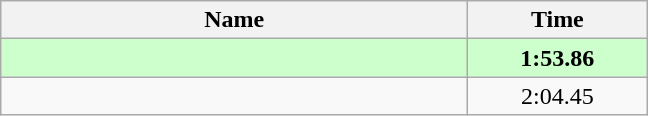<table class="wikitable" style="text-align:center;">
<tr>
<th style="width:19em">Name</th>
<th style="width:7em">Time</th>
</tr>
<tr bgcolor=ccffcc>
<td align=left><strong></strong></td>
<td><strong>1:53.86</strong></td>
</tr>
<tr>
<td align=left></td>
<td>2:04.45</td>
</tr>
</table>
